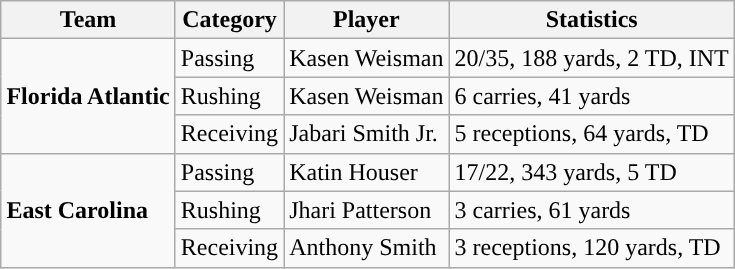<table class="wikitable" style="float: right;">
<tr>
<th>Team</th>
<th>Category</th>
<th>Player</th>
<th>Statistics</th>
</tr>
<tr>
<td rowspan=3><strong>Florida Atlantic</strong></td>
<td>Passing</td>
<td>Kasen Weisman</td>
<td>20/35, 188 yards, 2 TD, INT</td>
</tr>
<tr>
<td>Rushing</td>
<td>Kasen Weisman</td>
<td>6 carries, 41 yards</td>
</tr>
<tr>
<td>Receiving</td>
<td>Jabari Smith Jr.</td>
<td>5 receptions, 64 yards, TD</td>
</tr>
<tr>
<td rowspan=3><strong>East Carolina</strong></td>
<td>Passing</td>
<td>Katin Houser</td>
<td>17/22, 343 yards, 5 TD</td>
</tr>
<tr>
<td>Rushing</td>
<td>Jhari Patterson</td>
<td>3 carries, 61 yards</td>
</tr>
<tr>
<td>Receiving</td>
<td>Anthony Smith</td>
<td>3 receptions, 120 yards, TD</td>
</tr>
</table>
